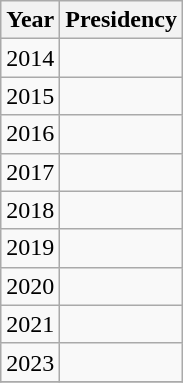<table class="wikitable">
<tr>
<th>Year</th>
<th>Presidency</th>
</tr>
<tr>
<td>2014</td>
<td></td>
</tr>
<tr>
<td>2015</td>
<td></td>
</tr>
<tr>
<td>2016</td>
<td></td>
</tr>
<tr>
<td>2017</td>
<td></td>
</tr>
<tr>
<td>2018</td>
<td></td>
</tr>
<tr>
<td>2019</td>
<td></td>
</tr>
<tr>
<td>2020</td>
<td></td>
</tr>
<tr>
<td>2021</td>
<td></td>
</tr>
<tr>
<td>2023</td>
<td></td>
</tr>
<tr>
</tr>
</table>
